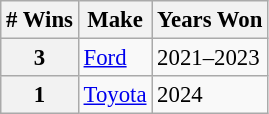<table class="wikitable" style="font-size: 95%;">
<tr>
<th># Wins</th>
<th>Make</th>
<th>Years Won</th>
</tr>
<tr>
<th>3</th>
<td> <a href='#'>Ford</a></td>
<td>2021–2023</td>
</tr>
<tr>
<th>1</th>
<td> <a href='#'>Toyota</a></td>
<td>2024</td>
</tr>
</table>
